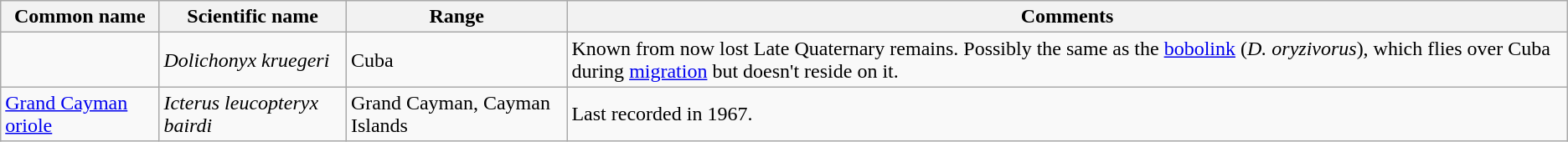<table class="wikitable sortable">
<tr>
<th>Common name</th>
<th>Scientific name</th>
<th>Range</th>
<th class="unsortable">Comments</th>
</tr>
<tr>
<td></td>
<td><em>Dolichonyx kruegeri</em></td>
<td>Cuba</td>
<td>Known from now lost Late Quaternary remains. Possibly the same as the <a href='#'>bobolink</a> (<em>D. oryzivorus</em>), which flies over Cuba during <a href='#'>migration</a> but doesn't reside on it.</td>
</tr>
<tr>
<td><a href='#'>Grand Cayman oriole</a></td>
<td><em>Icterus leucopteryx bairdi</em></td>
<td>Grand Cayman, Cayman Islands</td>
<td>Last recorded in 1967.</td>
</tr>
</table>
